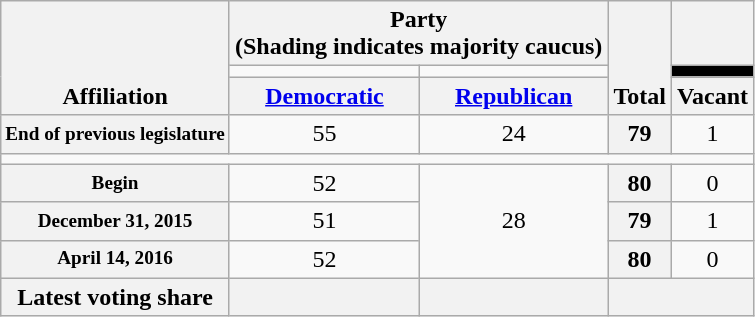<table class="wikitable" style="text-align:center">
<tr valign=bottom>
<th scope="col" rowspan=3>Affiliation</th>
<th scope="col" colspan=2>Party <div>(Shading indicates majority caucus)</div></th>
<th scope="col" rowspan=3>Total</th>
<th></th>
</tr>
<tr style="height:5px">
<td></td>
<td></td>
<td style="background-color:black"></td>
</tr>
<tr>
<th scope="row"><a href='#'>Democratic</a></th>
<th><a href='#'>Republican</a></th>
<th>Vacant</th>
</tr>
<tr>
<th scope="row" style="white-space:nowrap; font-size:80% ">End of previous legislature</th>
<td>55</td>
<td>24</td>
<th>79</th>
<td>1</td>
</tr>
<tr>
<td colspan="5"></td>
</tr>
<tr>
<th scope="row" style="white-space:nowrap; font-size:80%">Begin</th>
<td>52</td>
<td rowspan="3">28</td>
<th>80</th>
<td>0</td>
</tr>
<tr>
<th scope="row" style="white-space:nowrap; font-size:80%">December 31, 2015</th>
<td>51</td>
<th>79</th>
<td>1</td>
</tr>
<tr>
<th scope="row" style="white-space:nowrap; font-size:80%">April 14, 2016</th>
<td>52</td>
<th>80</th>
<td>0</td>
</tr>
<tr>
<th scope="row">Latest voting share</th>
<th></th>
<th></th>
<th colspan=2></th>
</tr>
</table>
